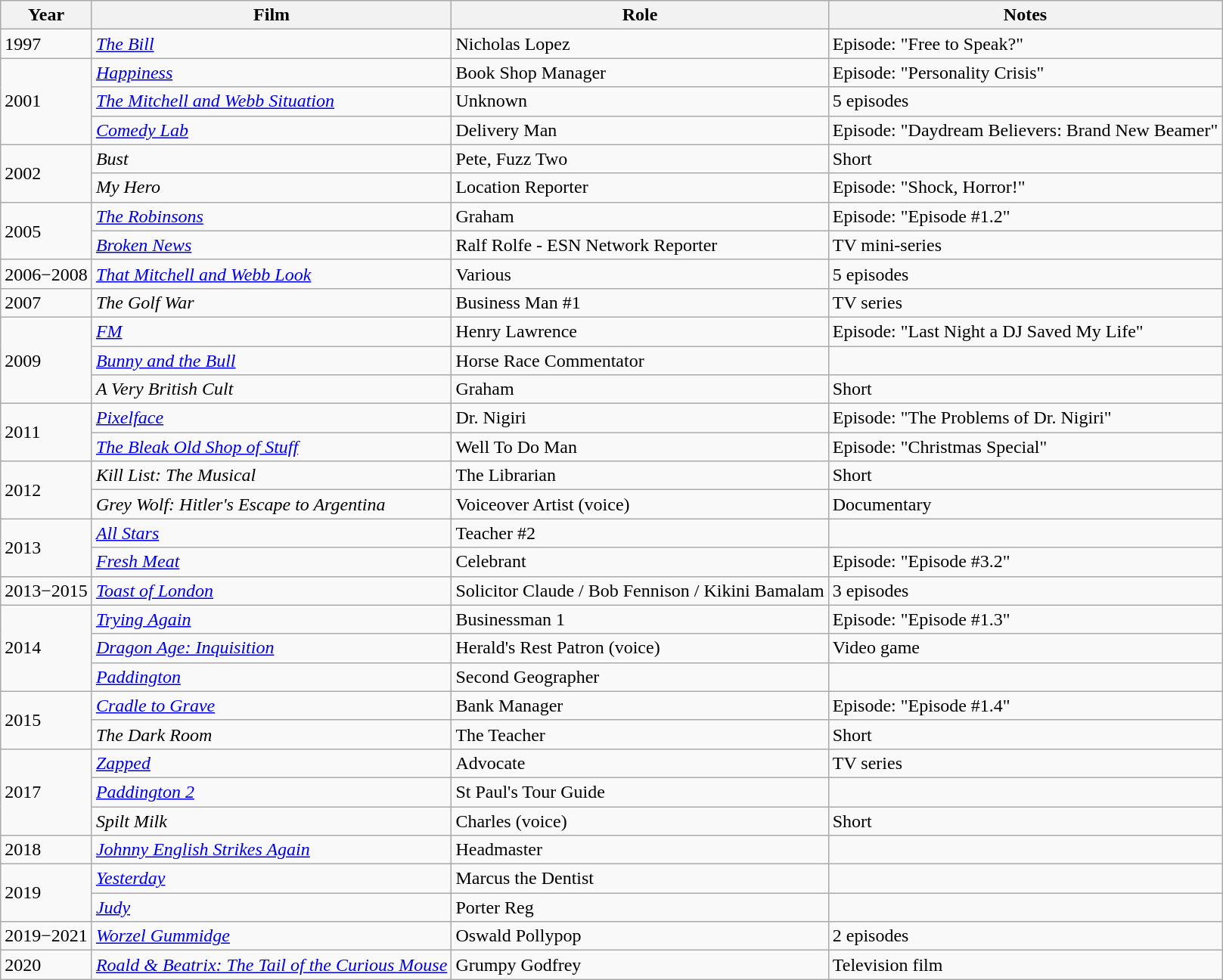<table class="wikitable sortable">
<tr>
<th>Year</th>
<th>Film</th>
<th>Role</th>
<th>Notes</th>
</tr>
<tr>
<td>1997</td>
<td><em><a href='#'>The Bill</a></em></td>
<td>Nicholas Lopez</td>
<td>Episode: "Free to Speak?"</td>
</tr>
<tr>
<td rowspan="3">2001</td>
<td><a href='#'><em>Happiness</em></a></td>
<td>Book Shop Manager</td>
<td>Episode: "Personality Crisis"</td>
</tr>
<tr>
<td><em><a href='#'>The Mitchell and Webb Situation</a></em></td>
<td>Unknown</td>
<td>5 episodes</td>
</tr>
<tr>
<td><em><a href='#'>Comedy Lab</a></em></td>
<td>Delivery Man</td>
<td>Episode: "Daydream Believers: Brand New Beamer"</td>
</tr>
<tr>
<td rowspan="2">2002</td>
<td><em>Bust</em></td>
<td>Pete, Fuzz Two</td>
<td>Short</td>
</tr>
<tr>
<td><em>My Hero</em></td>
<td>Location Reporter</td>
<td>Episode: "Shock, Horror!"</td>
</tr>
<tr>
<td rowspan="2">2005</td>
<td><em><a href='#'>The Robinsons</a></em></td>
<td>Graham</td>
<td>Episode: "Episode #1.2"</td>
</tr>
<tr>
<td><em><a href='#'>Broken News</a></em></td>
<td>Ralf Rolfe - ESN Network Reporter</td>
<td>TV mini-series</td>
</tr>
<tr>
<td>2006−2008</td>
<td><em><a href='#'>That Mitchell and Webb Look</a></em></td>
<td>Various</td>
<td>5 episodes</td>
</tr>
<tr>
<td>2007</td>
<td><em>The Golf War</em></td>
<td>Business Man #1</td>
<td>TV series</td>
</tr>
<tr>
<td rowspan="3">2009</td>
<td><a href='#'><em>FM</em></a></td>
<td>Henry Lawrence</td>
<td>Episode: "Last Night a DJ Saved My Life"</td>
</tr>
<tr>
<td><em><a href='#'>Bunny and the Bull</a></em></td>
<td>Horse Race Commentator</td>
<td></td>
</tr>
<tr>
<td><em>A Very British Cult</em></td>
<td>Graham</td>
<td>Short</td>
</tr>
<tr>
<td rowspan="2">2011</td>
<td><em><a href='#'>Pixelface</a></em></td>
<td>Dr. Nigiri</td>
<td>Episode: "The Problems of Dr. Nigiri"</td>
</tr>
<tr>
<td><em><a href='#'>The Bleak Old Shop of Stuff</a></em></td>
<td>Well To Do Man</td>
<td>Episode: "Christmas Special"</td>
</tr>
<tr>
<td rowspan="2">2012</td>
<td><em>Kill List: The Musical</em></td>
<td>The Librarian</td>
<td>Short</td>
</tr>
<tr>
<td><em>Grey Wolf: Hitler's Escape to Argentina</em></td>
<td>Voiceover Artist (voice)</td>
<td>Documentary</td>
</tr>
<tr>
<td rowspan="2">2013</td>
<td><a href='#'><em>All Stars</em></a></td>
<td>Teacher #2</td>
<td></td>
</tr>
<tr>
<td><a href='#'><em>Fresh Meat</em></a></td>
<td>Celebrant</td>
<td>Episode: "Episode #3.2"</td>
</tr>
<tr>
<td>2013−2015</td>
<td><em><a href='#'>Toast of London</a></em></td>
<td>Solicitor Claude / Bob Fennison / Kikini Bamalam</td>
<td>3 episodes</td>
</tr>
<tr>
<td rowspan="3">2014</td>
<td><em><a href='#'>Trying Again</a></em></td>
<td>Businessman 1</td>
<td>Episode: "Episode #1.3"</td>
</tr>
<tr>
<td><em><a href='#'>Dragon Age: Inquisition</a></em></td>
<td>Herald's Rest Patron (voice)</td>
<td>Video game</td>
</tr>
<tr>
<td><a href='#'><em>Paddington</em></a></td>
<td>Second Geographer</td>
<td></td>
</tr>
<tr>
<td rowspan="2">2015</td>
<td><em><a href='#'>Cradle to Grave</a></em></td>
<td>Bank Manager</td>
<td>Episode: "Episode #1.4"</td>
</tr>
<tr>
<td><em>The Dark Room</em></td>
<td>The Teacher</td>
<td>Short</td>
</tr>
<tr>
<td rowspan="3">2017</td>
<td><a href='#'><em>Zapped</em></a></td>
<td>Advocate</td>
<td>TV series</td>
</tr>
<tr>
<td><em><a href='#'>Paddington 2</a></em></td>
<td>St Paul's Tour Guide</td>
<td></td>
</tr>
<tr>
<td><em>Spilt Milk</em></td>
<td>Charles (voice)</td>
<td>Short</td>
</tr>
<tr>
<td>2018</td>
<td><em><a href='#'>Johnny English Strikes Again</a></em></td>
<td>Headmaster</td>
<td></td>
</tr>
<tr>
<td rowspan="2">2019</td>
<td><a href='#'><em>Yesterday</em></a></td>
<td>Marcus the Dentist</td>
<td></td>
</tr>
<tr>
<td><a href='#'><em>Judy</em></a></td>
<td>Porter Reg</td>
<td></td>
</tr>
<tr>
<td>2019−2021</td>
<td><a href='#'><em>Worzel Gummidge</em></a></td>
<td>Oswald Pollypop</td>
<td>2 episodes</td>
</tr>
<tr>
<td>2020</td>
<td><em><a href='#'>Roald & Beatrix: The Tail of the Curious Mouse</a></em></td>
<td>Grumpy Godfrey</td>
<td>Television film</td>
</tr>
</table>
